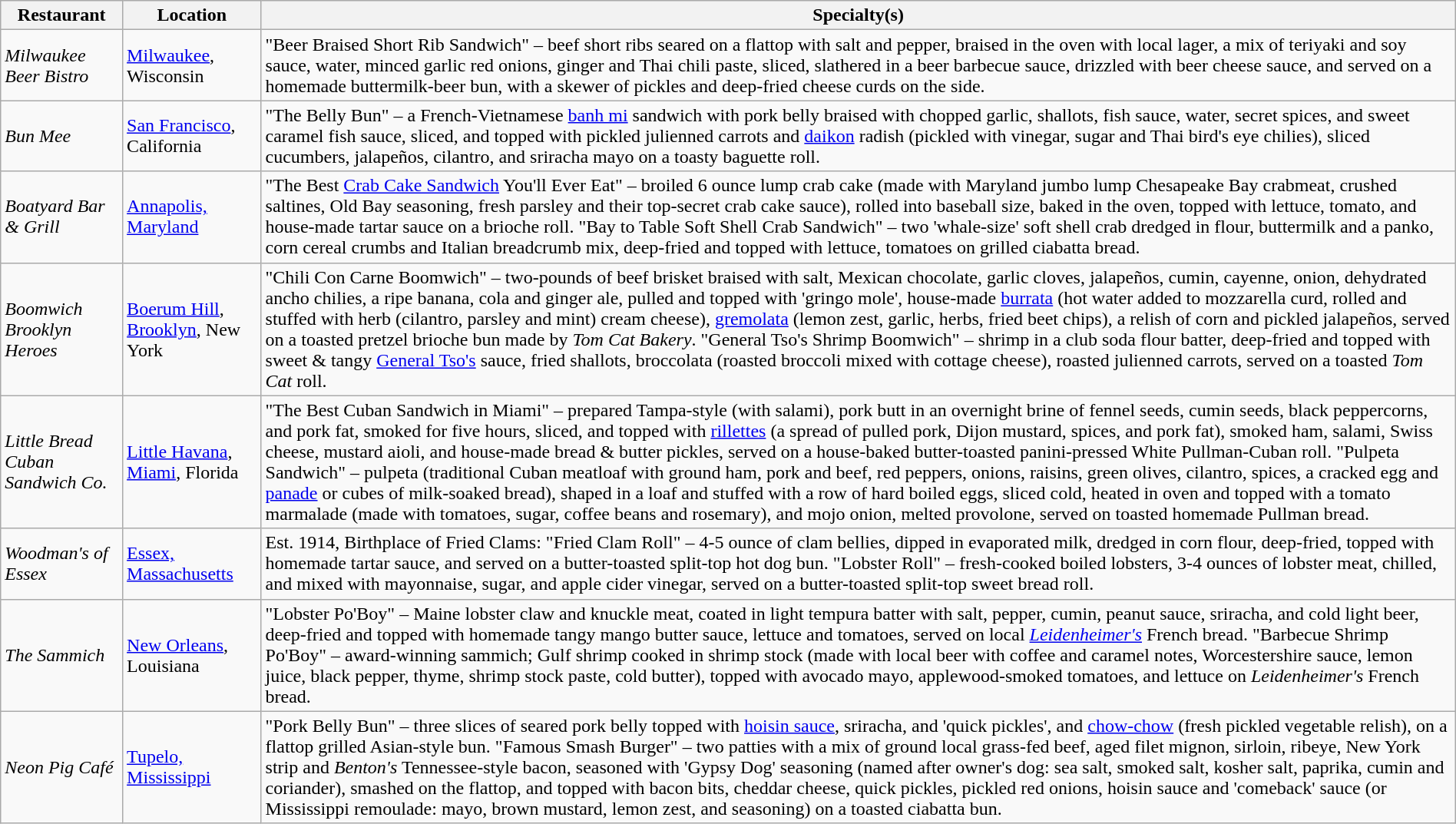<table class="wikitable" style="width:100%;">
<tr>
<th>Restaurant</th>
<th>Location</th>
<th>Specialty(s)</th>
</tr>
<tr>
<td><em>Milwaukee Beer Bistro</em></td>
<td><a href='#'>Milwaukee</a>, Wisconsin</td>
<td>"Beer Braised Short Rib Sandwich" – beef short ribs seared on a flattop with salt and pepper, braised in the oven with local lager, a mix of teriyaki and soy sauce, water, minced garlic red onions, ginger and Thai chili paste, sliced, slathered in a beer barbecue sauce, drizzled with beer cheese sauce, and served on a homemade buttermilk-beer bun, with a skewer of pickles and deep-fried cheese curds on the side.</td>
</tr>
<tr>
<td><em>Bun Mee</em></td>
<td><a href='#'>San Francisco</a>, California</td>
<td>"The Belly Bun" – a French-Vietnamese <a href='#'>banh mi</a> sandwich with pork belly braised with chopped garlic, shallots, fish sauce, water, secret spices, and sweet caramel fish sauce, sliced, and topped with pickled julienned carrots and <a href='#'>daikon</a> radish (pickled with vinegar, sugar and Thai bird's eye chilies), sliced cucumbers, jalapeños, cilantro, and sriracha mayo on a toasty baguette roll.</td>
</tr>
<tr>
<td><em>Boatyard Bar & Grill</em></td>
<td><a href='#'>Annapolis, Maryland</a></td>
<td>"The Best <a href='#'>Crab Cake Sandwich</a> You'll Ever Eat" – broiled 6 ounce lump crab cake (made with Maryland jumbo lump Chesapeake Bay crabmeat, crushed saltines, Old Bay seasoning, fresh parsley and their top-secret crab cake sauce), rolled into baseball size, baked in the oven, topped with lettuce, tomato, and house-made tartar sauce on a brioche roll. "Bay to Table Soft Shell Crab Sandwich" – two 'whale-size' soft shell crab dredged in flour, buttermilk and a panko, corn cereal crumbs and Italian breadcrumb mix, deep-fried and topped with lettuce, tomatoes on grilled ciabatta bread.</td>
</tr>
<tr>
<td><em>Boomwich Brooklyn Heroes</em></td>
<td><a href='#'>Boerum Hill</a>, <a href='#'>Brooklyn</a>, New York</td>
<td>"Chili Con Carne Boomwich" – two-pounds of beef brisket braised with salt, Mexican chocolate, garlic cloves, jalapeños, cumin, cayenne, onion, dehydrated ancho chilies, a ripe banana, cola and ginger ale, pulled and topped with 'gringo mole', house-made <a href='#'>burrata</a> (hot water added to mozzarella curd, rolled and stuffed with herb (cilantro, parsley and mint) cream cheese), <a href='#'>gremolata</a> (lemon zest, garlic, herbs, fried beet chips), a relish of corn and pickled jalapeños, served on a toasted pretzel brioche bun made by <em>Tom Cat Bakery</em>. "General Tso's Shrimp Boomwich" – shrimp in a club soda flour batter, deep-fried and topped with sweet & tangy <a href='#'>General Tso's</a> sauce, fried shallots, broccolata (roasted broccoli mixed with cottage cheese), roasted julienned carrots, served on a toasted <em>Tom Cat</em> roll.</td>
</tr>
<tr>
<td><em>Little Bread Cuban Sandwich Co.</em></td>
<td><a href='#'>Little Havana</a>, <a href='#'>Miami</a>, Florida</td>
<td>"The Best Cuban Sandwich in Miami" – prepared Tampa-style (with salami), pork butt in an overnight brine of fennel seeds, cumin seeds, black peppercorns, and pork fat, smoked for five hours, sliced, and topped with <a href='#'>rillettes</a> (a spread of pulled pork, Dijon mustard, spices, and pork fat), smoked ham, salami, Swiss cheese, mustard aioli, and house-made bread & butter pickles, served on a house-baked butter-toasted panini-pressed White Pullman-Cuban roll. "Pulpeta Sandwich" – pulpeta (traditional Cuban meatloaf with ground ham, pork and beef, red peppers, onions, raisins, green olives, cilantro, spices, a cracked egg and <a href='#'>panade</a> or cubes of milk-soaked bread), shaped in a loaf and stuffed with a row of hard boiled eggs, sliced cold, heated in oven and topped with a tomato marmalade (made with tomatoes, sugar, coffee beans and rosemary), and mojo onion, melted provolone, served on toasted homemade Pullman bread.</td>
</tr>
<tr>
<td><em>Woodman's of Essex</em></td>
<td><a href='#'>Essex, Massachusetts</a></td>
<td>Est. 1914, Birthplace of Fried Clams: "Fried Clam Roll" – 4-5 ounce of clam bellies, dipped in evaporated milk, dredged in corn flour, deep-fried, topped with homemade tartar sauce, and served on a butter-toasted split-top hot dog bun. "Lobster Roll" – fresh-cooked boiled lobsters, 3-4 ounces of lobster meat, chilled, and mixed with mayonnaise, sugar, and apple cider vinegar, served on a butter-toasted split-top sweet bread roll.</td>
</tr>
<tr>
<td><em>The Sammich</em></td>
<td><a href='#'>New Orleans</a>, Louisiana</td>
<td>"Lobster Po'Boy" – Maine lobster claw and knuckle meat, coated in light tempura batter with salt, pepper, cumin, peanut sauce, sriracha, and cold light beer, deep-fried and topped with homemade tangy mango butter sauce, lettuce and tomatoes, served on local <em><a href='#'>Leidenheimer's</a></em> French bread. "Barbecue Shrimp Po'Boy" – award-winning sammich; Gulf shrimp cooked in shrimp stock (made with local beer with coffee and caramel notes, Worcestershire sauce, lemon juice, black pepper, thyme, shrimp stock paste, cold butter), topped with avocado mayo, applewood-smoked tomatoes, and lettuce on <em>Leidenheimer's</em> French bread.</td>
</tr>
<tr>
<td><em>Neon Pig Café</em></td>
<td><a href='#'>Tupelo, Mississippi</a></td>
<td>"Pork Belly Bun" – three slices of seared pork belly topped with <a href='#'>hoisin sauce</a>, sriracha, and 'quick pickles', and <a href='#'>chow-chow</a> (fresh pickled vegetable relish), on a flattop grilled Asian-style bun. "Famous Smash Burger" – two patties with a mix of ground local grass-fed beef, aged filet mignon, sirloin, ribeye, New York strip and <em>Benton's</em> Tennessee-style bacon, seasoned with 'Gypsy Dog' seasoning (named after owner's dog: sea salt, smoked salt, kosher salt, paprika, cumin and coriander), smashed on the flattop, and topped with bacon bits, cheddar cheese, quick pickles, pickled red onions, hoisin sauce and 'comeback' sauce (or Mississippi remoulade: mayo, brown mustard, lemon zest, and seasoning) on a toasted ciabatta bun.</td>
</tr>
</table>
